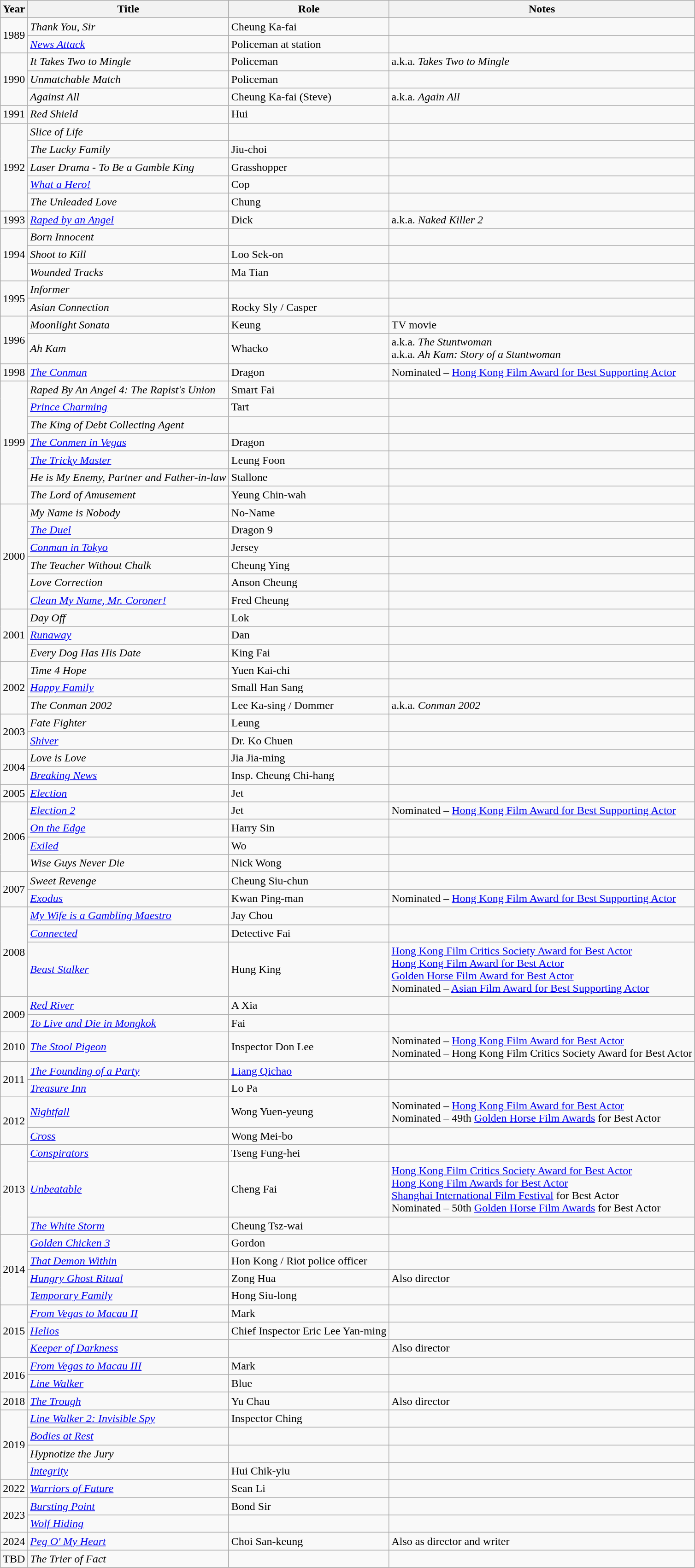<table class="wikitable sortable">
<tr>
<th>Year</th>
<th>Title</th>
<th>Role</th>
<th class="unsortable">Notes</th>
</tr>
<tr>
<td rowspan=2>1989</td>
<td><em>Thank You, Sir</em></td>
<td>Cheung Ka-fai</td>
<td></td>
</tr>
<tr>
<td><em><a href='#'>News Attack</a></em></td>
<td>Policeman at station</td>
<td></td>
</tr>
<tr>
<td rowspan=3>1990</td>
<td><em>It Takes Two to Mingle</em></td>
<td>Policeman</td>
<td>a.k.a. <em>Takes Two to Mingle</em></td>
</tr>
<tr>
<td><em>Unmatchable Match</em></td>
<td>Policeman</td>
<td></td>
</tr>
<tr>
<td><em>Against All</em></td>
<td>Cheung Ka-fai (Steve)</td>
<td>a.k.a. <em>Again All</em></td>
</tr>
<tr>
<td>1991</td>
<td><em>Red Shield</em></td>
<td>Hui</td>
<td></td>
</tr>
<tr>
<td rowspan=5>1992</td>
<td><em>Slice of Life</em></td>
<td></td>
<td></td>
</tr>
<tr>
<td><em>The Lucky Family</em></td>
<td>Jiu-choi</td>
<td></td>
</tr>
<tr>
<td><em>Laser Drama - To Be a Gamble King</em></td>
<td>Grasshopper</td>
<td></td>
</tr>
<tr>
<td><em><a href='#'>What a Hero!</a></em></td>
<td>Cop</td>
<td></td>
</tr>
<tr>
<td><em>The Unleaded Love</em></td>
<td>Chung</td>
<td></td>
</tr>
<tr>
<td>1993</td>
<td><em><a href='#'>Raped by an Angel</a></em></td>
<td>Dick</td>
<td>a.k.a. <em>Naked Killer 2</em></td>
</tr>
<tr>
<td rowspan=3>1994</td>
<td><em>Born Innocent</em></td>
<td></td>
<td></td>
</tr>
<tr>
<td><em>Shoot to Kill</em></td>
<td>Loo Sek-on</td>
<td></td>
</tr>
<tr>
<td><em>Wounded Tracks</em></td>
<td>Ma Tian</td>
<td></td>
</tr>
<tr>
<td rowspan=2>1995</td>
<td><em>Informer</em></td>
<td></td>
<td></td>
</tr>
<tr>
<td><em>Asian Connection</em></td>
<td>Rocky Sly / Casper</td>
<td></td>
</tr>
<tr>
<td rowspan=2>1996</td>
<td><em>Moonlight Sonata</em></td>
<td>Keung</td>
<td>TV movie</td>
</tr>
<tr>
<td><em>Ah Kam</em></td>
<td>Whacko</td>
<td>a.k.a. <em>The Stuntwoman</em> <br> a.k.a. <em>Ah Kam: Story of a Stuntwoman</em></td>
</tr>
<tr>
<td>1998</td>
<td><em><a href='#'>The Conman</a></em></td>
<td>Dragon</td>
<td>Nominated – <a href='#'>Hong Kong Film Award for Best Supporting Actor</a></td>
</tr>
<tr>
<td rowspan=7>1999</td>
<td><em>Raped By An Angel 4: The Rapist's Union</em></td>
<td>Smart Fai</td>
<td></td>
</tr>
<tr>
<td><em><a href='#'>Prince Charming</a></em></td>
<td>Tart</td>
<td></td>
</tr>
<tr>
<td><em>The King of Debt Collecting Agent</em></td>
<td></td>
<td></td>
</tr>
<tr>
<td><em><a href='#'>The Conmen in Vegas</a></em></td>
<td>Dragon</td>
<td></td>
</tr>
<tr>
<td><em><a href='#'>The Tricky Master</a></em></td>
<td>Leung Foon</td>
<td></td>
</tr>
<tr>
<td><em>He is My Enemy, Partner and Father-in-law</em></td>
<td>Stallone</td>
<td></td>
</tr>
<tr>
<td><em>The Lord of Amusement</em></td>
<td>Yeung Chin-wah</td>
<td></td>
</tr>
<tr>
<td rowspan=6>2000</td>
<td><em>My Name is Nobody</em></td>
<td>No-Name</td>
<td></td>
</tr>
<tr>
<td><em><a href='#'>The Duel</a></em></td>
<td>Dragon 9</td>
<td></td>
</tr>
<tr>
<td><em><a href='#'>Conman in Tokyo</a></em></td>
<td>Jersey</td>
<td></td>
</tr>
<tr>
<td><em>The Teacher Without Chalk</em></td>
<td>Cheung Ying</td>
<td></td>
</tr>
<tr>
<td><em>Love Correction</em></td>
<td>Anson Cheung</td>
<td></td>
</tr>
<tr>
<td><em><a href='#'>Clean My Name, Mr. Coroner!</a></em></td>
<td>Fred Cheung</td>
<td></td>
</tr>
<tr>
<td rowspan=3>2001</td>
<td><em>Day Off</em></td>
<td>Lok</td>
<td></td>
</tr>
<tr>
<td><em><a href='#'>Runaway</a></em></td>
<td>Dan</td>
<td></td>
</tr>
<tr>
<td><em>Every Dog Has His Date</em></td>
<td>King Fai</td>
<td></td>
</tr>
<tr>
<td rowspan=3>2002</td>
<td><em>Time 4 Hope</em></td>
<td>Yuen Kai-chi</td>
<td></td>
</tr>
<tr>
<td><em><a href='#'>Happy Family</a></em></td>
<td>Small Han Sang</td>
<td></td>
</tr>
<tr>
<td><em>The Conman 2002</em></td>
<td>Lee Ka-sing / Dommer</td>
<td>a.k.a. <em>Conman 2002</em></td>
</tr>
<tr>
<td rowspan=2>2003</td>
<td><em>Fate Fighter</em></td>
<td>Leung</td>
<td></td>
</tr>
<tr>
<td><em><a href='#'>Shiver</a></em></td>
<td>Dr. Ko Chuen</td>
<td></td>
</tr>
<tr>
<td rowspan=2>2004</td>
<td><em>Love is Love</em></td>
<td>Jia Jia-ming</td>
<td></td>
</tr>
<tr>
<td><em><a href='#'>Breaking News</a></em></td>
<td>Insp. Cheung Chi-hang</td>
<td></td>
</tr>
<tr>
<td>2005</td>
<td><em><a href='#'>Election</a></em></td>
<td>Jet</td>
<td></td>
</tr>
<tr>
<td rowspan=4>2006</td>
<td><em><a href='#'>Election 2</a></em></td>
<td>Jet</td>
<td>Nominated – <a href='#'>Hong Kong Film Award for Best Supporting Actor</a></td>
</tr>
<tr>
<td><em><a href='#'>On the Edge</a></em></td>
<td>Harry Sin</td>
<td></td>
</tr>
<tr>
<td><em><a href='#'>Exiled</a></em></td>
<td>Wo</td>
<td></td>
</tr>
<tr>
<td><em>Wise Guys Never Die</em></td>
<td>Nick Wong</td>
<td></td>
</tr>
<tr>
<td rowspan=2>2007</td>
<td><em>Sweet Revenge</em></td>
<td>Cheung Siu-chun</td>
<td></td>
</tr>
<tr>
<td><em><a href='#'>Exodus</a></em></td>
<td>Kwan Ping-man</td>
<td>Nominated – <a href='#'>Hong Kong Film Award for Best Supporting Actor</a></td>
</tr>
<tr>
<td rowspan=3>2008</td>
<td><em><a href='#'>My Wife is a Gambling Maestro</a></em></td>
<td>Jay Chou</td>
<td></td>
</tr>
<tr>
<td><em><a href='#'>Connected</a></em></td>
<td>Detective Fai</td>
<td></td>
</tr>
<tr>
<td><em><a href='#'>Beast Stalker</a></em></td>
<td>Hung King</td>
<td><a href='#'>Hong Kong Film Critics Society Award for Best Actor</a> <br> <a href='#'>Hong Kong Film Award for Best Actor</a> <br> <a href='#'>Golden Horse Film Award for Best Actor</a> <br> Nominated – <a href='#'>Asian Film Award for Best Supporting Actor</a></td>
</tr>
<tr>
<td rowspan=2>2009</td>
<td><em><a href='#'>Red River</a></em></td>
<td>A Xia</td>
<td></td>
</tr>
<tr>
<td><em><a href='#'>To Live and Die in Mongkok</a></em></td>
<td>Fai</td>
<td></td>
</tr>
<tr>
<td>2010</td>
<td><em><a href='#'>The Stool Pigeon</a></em></td>
<td>Inspector Don Lee</td>
<td>Nominated – <a href='#'>Hong Kong Film Award for Best Actor</a><br>Nominated – Hong Kong Film Critics Society Award for Best Actor</td>
</tr>
<tr>
<td rowspan="2">2011</td>
<td><em><a href='#'>The Founding of a Party</a></em></td>
<td><a href='#'>Liang Qichao</a></td>
<td></td>
</tr>
<tr>
<td><em><a href='#'>Treasure Inn</a></em></td>
<td>Lo Pa</td>
<td></td>
</tr>
<tr>
<td rowspan=2>2012</td>
<td><em><a href='#'>Nightfall</a></em></td>
<td>Wong Yuen-yeung</td>
<td>Nominated – <a href='#'>Hong Kong Film Award for Best Actor</a> <br>Nominated – 49th <a href='#'>Golden Horse Film Awards</a> for Best Actor</td>
</tr>
<tr>
<td><em><a href='#'>Cross</a></em></td>
<td>Wong Mei-bo</td>
<td></td>
</tr>
<tr>
<td rowspan=3>2013</td>
<td><em><a href='#'>Conspirators</a></em></td>
<td>Tseng Fung-hei</td>
<td></td>
</tr>
<tr>
<td><em><a href='#'>Unbeatable</a></em></td>
<td>Cheng Fai</td>
<td><a href='#'>Hong Kong Film Critics Society Award for Best Actor</a><br><a href='#'>Hong Kong Film Awards for Best Actor</a><br><a href='#'>Shanghai International Film Festival</a> for Best Actor<br> Nominated – 50th <a href='#'>Golden Horse Film Awards</a> for Best Actor</td>
</tr>
<tr>
<td><em><a href='#'>The White Storm</a></em></td>
<td>Cheung Tsz-wai</td>
<td></td>
</tr>
<tr>
<td rowspan=4>2014</td>
<td><em><a href='#'>Golden Chicken 3</a></em></td>
<td>Gordon</td>
<td></td>
</tr>
<tr>
<td><em><a href='#'>That Demon Within</a></em></td>
<td>Hon Kong / Riot police officer</td>
<td></td>
</tr>
<tr>
<td><em><a href='#'>Hungry Ghost Ritual</a></em></td>
<td>Zong Hua</td>
<td>Also director</td>
</tr>
<tr>
<td><em><a href='#'>Temporary Family</a></em></td>
<td>Hong Siu-long</td>
<td></td>
</tr>
<tr>
<td rowspan=3>2015</td>
<td><em><a href='#'>From Vegas to Macau II</a></em></td>
<td>Mark</td>
<td></td>
</tr>
<tr>
<td><em><a href='#'>Helios</a></em></td>
<td>Chief Inspector Eric Lee Yan-ming</td>
<td></td>
</tr>
<tr>
<td><em><a href='#'>Keeper of Darkness</a></em></td>
<td></td>
<td>Also director</td>
</tr>
<tr>
<td rowspan=2>2016</td>
<td><em><a href='#'>From Vegas to Macau III</a></em></td>
<td>Mark</td>
<td></td>
</tr>
<tr>
<td><em><a href='#'>Line Walker</a></em></td>
<td>Blue</td>
<td></td>
</tr>
<tr>
<td>2018</td>
<td><em><a href='#'>The Trough</a></em></td>
<td>Yu Chau</td>
<td>Also director</td>
</tr>
<tr>
<td rowspan=4>2019</td>
<td><em><a href='#'>Line Walker 2: Invisible Spy</a></em></td>
<td>Inspector Ching</td>
<td></td>
</tr>
<tr>
<td><em><a href='#'>Bodies at Rest</a></em></td>
<td></td>
<td></td>
</tr>
<tr>
<td><em>Hypnotize the Jury</em></td>
<td></td>
<td></td>
</tr>
<tr>
<td><em><a href='#'>Integrity</a></em></td>
<td>Hui Chik-yiu</td>
<td></td>
</tr>
<tr>
<td>2022</td>
<td><em><a href='#'>Warriors of Future</a></em></td>
<td>Sean Li</td>
<td></td>
</tr>
<tr>
<td rowspan=2>2023</td>
<td><em><a href='#'>Bursting Point</a></em></td>
<td>Bond Sir</td>
<td></td>
</tr>
<tr>
<td><em><a href='#'>Wolf Hiding</a></em></td>
<td></td>
<td></td>
</tr>
<tr>
<td>2024</td>
<td><em><a href='#'>Peg O' My Heart</a></em></td>
<td>Choi San-keung</td>
<td>Also as director and writer</td>
</tr>
<tr>
<td>TBD</td>
<td><em>The Trier of Fact</em></td>
<td></td>
<td></td>
</tr>
</table>
